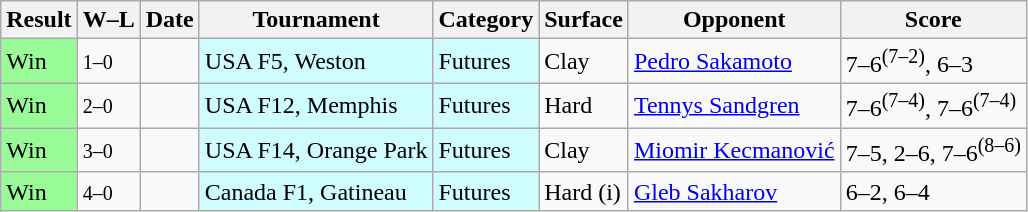<table class="sortable wikitable">
<tr>
<th>Result</th>
<th class="unsortable">W–L</th>
<th>Date</th>
<th>Tournament</th>
<th>Category</th>
<th>Surface</th>
<th>Opponent</th>
<th class="unsortable">Score</th>
</tr>
<tr>
<td bgcolor=98fb98>Win</td>
<td><small>1–0</small></td>
<td></td>
<td style="background:#cffcff;">USA F5, Weston</td>
<td style="background:#cffcff;">Futures</td>
<td>Clay</td>
<td> <a href='#'>Pedro Sakamoto</a></td>
<td>7–6<sup>(7–2)</sup>, 6–3</td>
</tr>
<tr>
<td bgcolor=98fb98>Win</td>
<td><small>2–0</small></td>
<td></td>
<td style="background:#cffcff;">USA F12, Memphis</td>
<td style="background:#cffcff;">Futures</td>
<td>Hard</td>
<td> <a href='#'>Tennys Sandgren</a></td>
<td>7–6<sup>(7–4)</sup>, 7–6<sup>(7–4)</sup></td>
</tr>
<tr>
<td bgcolor=98fb98>Win</td>
<td><small>3–0</small></td>
<td></td>
<td style="background:#cffcff;">USA F14, Orange Park</td>
<td style="background:#cffcff;">Futures</td>
<td>Clay</td>
<td> <a href='#'>Miomir Kecmanović</a></td>
<td>7–5, 2–6, 7–6<sup>(8–6)</sup></td>
</tr>
<tr>
<td bgcolor=98fb98>Win</td>
<td><small>4–0</small></td>
<td></td>
<td style="background:#cffcff;">Canada F1, Gatineau</td>
<td style="background:#cffcff;">Futures</td>
<td>Hard (i)</td>
<td> <a href='#'>Gleb Sakharov</a></td>
<td>6–2, 6–4</td>
</tr>
</table>
